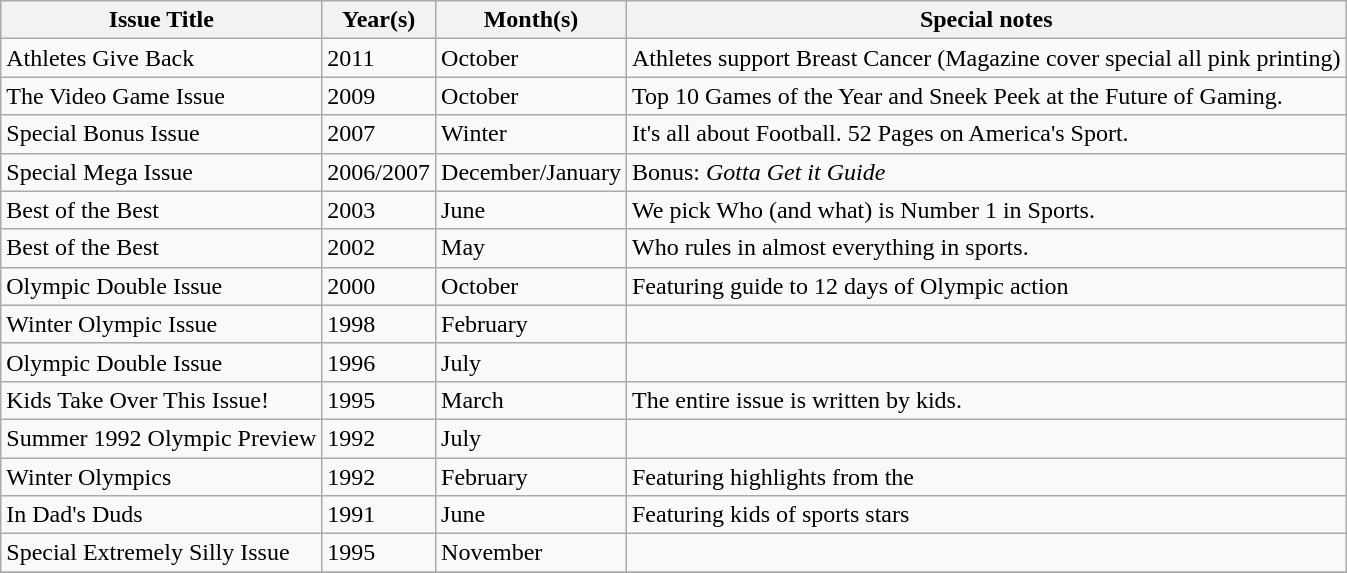<table class="wikitable">
<tr>
<th>Issue Title</th>
<th>Year(s)</th>
<th>Month(s)</th>
<th>Special notes</th>
</tr>
<tr>
<td>Athletes Give Back</td>
<td>2011</td>
<td>October</td>
<td>Athletes support Breast Cancer (Magazine cover special all pink printing)</td>
</tr>
<tr>
<td>The Video Game Issue</td>
<td>2009</td>
<td>October</td>
<td>Top 10 Games of the Year and Sneek Peek at the Future of Gaming.</td>
</tr>
<tr>
<td>Special Bonus Issue</td>
<td>2007</td>
<td>Winter</td>
<td>It's all about Football. 52 Pages on America's Sport.</td>
</tr>
<tr>
<td>Special Mega Issue</td>
<td>2006/2007</td>
<td>December/January</td>
<td>Bonus: <em>Gotta Get it Guide</em></td>
</tr>
<tr>
<td>Best of the Best</td>
<td>2003</td>
<td>June</td>
<td>We pick Who (and what) is Number 1 in Sports.</td>
</tr>
<tr>
<td>Best of the Best</td>
<td>2002</td>
<td>May</td>
<td>Who rules in almost everything in sports.</td>
</tr>
<tr>
<td>Olympic Double Issue</td>
<td>2000</td>
<td>October</td>
<td>Featuring guide to 12 days of Olympic action</td>
</tr>
<tr>
<td>Winter Olympic Issue</td>
<td>1998</td>
<td>February</td>
<td></td>
</tr>
<tr>
<td>Olympic Double Issue</td>
<td>1996</td>
<td>July</td>
<td></td>
</tr>
<tr>
<td>Kids Take Over This Issue!</td>
<td>1995</td>
<td>March</td>
<td>The entire issue is written by kids.</td>
</tr>
<tr>
<td>Summer 1992 Olympic Preview</td>
<td>1992</td>
<td>July</td>
<td></td>
</tr>
<tr>
<td>Winter Olympics</td>
<td>1992</td>
<td>February</td>
<td>Featuring highlights from the</td>
</tr>
<tr>
<td>In Dad's Duds</td>
<td>1991</td>
<td>June</td>
<td>Featuring kids of sports stars</td>
</tr>
<tr>
<td>Special Extremely Silly Issue</td>
<td>1995</td>
<td>November</td>
<td></td>
</tr>
<tr>
</tr>
</table>
